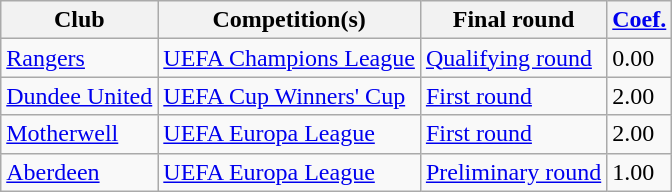<table class="wikitable">
<tr>
<th>Club</th>
<th>Competition(s)</th>
<th>Final round</th>
<th><a href='#'>Coef.</a></th>
</tr>
<tr>
<td><a href='#'>Rangers</a></td>
<td><a href='#'>UEFA Champions League</a></td>
<td><a href='#'>Qualifying round</a></td>
<td>0.00</td>
</tr>
<tr>
<td><a href='#'>Dundee United</a></td>
<td><a href='#'>UEFA Cup Winners' Cup</a></td>
<td><a href='#'>First round</a></td>
<td>2.00</td>
</tr>
<tr>
<td><a href='#'>Motherwell</a></td>
<td><a href='#'>UEFA Europa League</a></td>
<td><a href='#'>First round</a></td>
<td>2.00</td>
</tr>
<tr>
<td><a href='#'>Aberdeen</a></td>
<td><a href='#'>UEFA Europa League</a></td>
<td><a href='#'>Preliminary round</a></td>
<td>1.00</td>
</tr>
</table>
